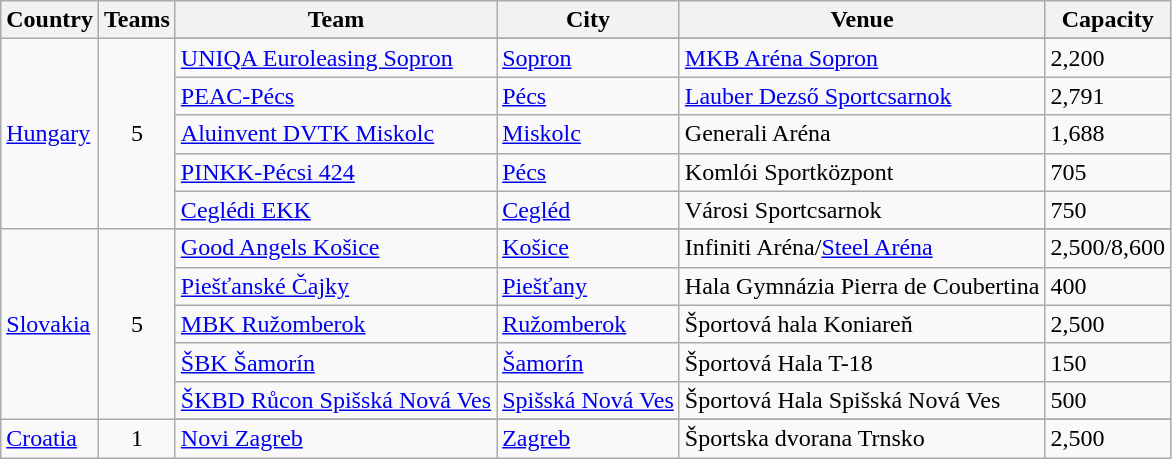<table class="wikitable">
<tr>
<th>Country</th>
<th>Teams</th>
<th>Team</th>
<th>City</th>
<th>Venue</th>
<th>Capacity</th>
</tr>
<tr>
<td rowspan=6> <a href='#'>Hungary</a></td>
<td align=center rowspan=6>5</td>
</tr>
<tr>
<td><a href='#'>UNIQA Euroleasing Sopron</a></td>
<td><a href='#'>Sopron</a></td>
<td><a href='#'>MKB Aréna Sopron</a></td>
<td>2,200</td>
</tr>
<tr>
<td><a href='#'>PEAC-Pécs</a></td>
<td><a href='#'>Pécs</a></td>
<td><a href='#'>Lauber Dezső Sportcsarnok</a></td>
<td>2,791</td>
</tr>
<tr>
<td><a href='#'>Aluinvent DVTK Miskolc</a></td>
<td><a href='#'>Miskolc</a></td>
<td>Generali Aréna</td>
<td>1,688</td>
</tr>
<tr>
<td><a href='#'>PINKK-Pécsi 424</a></td>
<td><a href='#'>Pécs</a></td>
<td>Komlói Sportközpont</td>
<td>705</td>
</tr>
<tr>
<td><a href='#'>Ceglédi EKK</a></td>
<td><a href='#'>Cegléd</a></td>
<td>Városi Sportcsarnok</td>
<td>750</td>
</tr>
<tr>
<td rowspan=6> <a href='#'>Slovakia</a></td>
<td align=center rowspan=6>5</td>
</tr>
<tr>
<td><a href='#'>Good Angels Košice</a></td>
<td><a href='#'>Košice</a></td>
<td>Infiniti Aréna/<a href='#'>Steel Aréna</a></td>
<td>2,500/8,600</td>
</tr>
<tr>
<td><a href='#'>Piešťanské Čajky</a></td>
<td><a href='#'>Piešťany</a></td>
<td>Hala Gymnázia Pierra de Coubertina</td>
<td>400</td>
</tr>
<tr>
<td><a href='#'>MBK Ružomberok</a></td>
<td><a href='#'>Ružomberok</a></td>
<td>Športová hala Koniareň</td>
<td>2,500</td>
</tr>
<tr>
<td><a href='#'>ŠBK Šamorín</a></td>
<td><a href='#'>Šamorín</a></td>
<td>Športová Hala T-18</td>
<td>150</td>
</tr>
<tr>
<td><a href='#'>ŠKBD Růcon Spišská Nová Ves</a></td>
<td><a href='#'>Spišská Nová Ves</a></td>
<td>Športová Hala Spišská Nová Ves</td>
<td>500</td>
</tr>
<tr>
<td rowspan=2> <a href='#'>Croatia</a></td>
<td align=center rowspan=2>1</td>
</tr>
<tr>
<td><a href='#'>Novi Zagreb</a></td>
<td><a href='#'>Zagreb</a></td>
<td>Športska dvorana Trnsko</td>
<td>2,500</td>
</tr>
</table>
